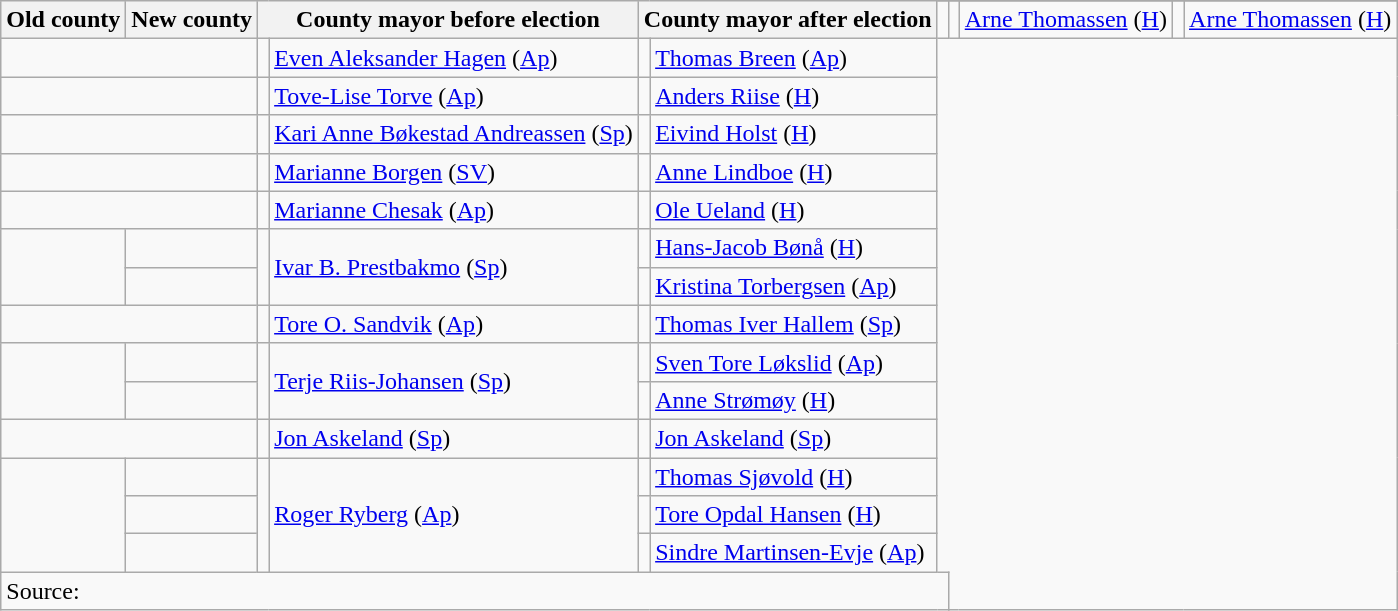<table class="wikitable sortable" style="text-align:left">
<tr>
<th rowspan=2>Old county</th>
<th rowspan=2>New county</th>
<th colspan=2 rowspan=2>County mayor before election</th>
<th colspan=2 rowspan=2>County mayor after election</th>
</tr>
<tr>
<td colspan=2></td>
<td bgcolor=></td>
<td><a href='#'>Arne Thomassen</a> (<a href='#'>H</a>)</td>
<td bgcolor=></td>
<td><a href='#'>Arne Thomassen</a> (<a href='#'>H</a>)</td>
</tr>
<tr>
<td colspan=2></td>
<td bgcolor=></td>
<td><a href='#'>Even Aleksander Hagen</a> (<a href='#'>Ap</a>)</td>
<td bgcolor=></td>
<td><a href='#'>Thomas Breen</a> (<a href='#'>Ap</a>)</td>
</tr>
<tr>
<td colspan=2></td>
<td bgcolor=></td>
<td><a href='#'>Tove-Lise Torve</a> (<a href='#'>Ap</a>)</td>
<td bgcolor=></td>
<td><a href='#'>Anders Riise</a> (<a href='#'>H</a>)</td>
</tr>
<tr>
<td colspan=2></td>
<td bgcolor=></td>
<td><a href='#'>Kari Anne Bøkestad Andreassen</a> (<a href='#'>Sp</a>)</td>
<td bgcolor=></td>
<td><a href='#'>Eivind Holst</a> (<a href='#'>H</a>)</td>
</tr>
<tr>
<td colspan=2></td>
<td bgcolor=></td>
<td><a href='#'>Marianne Borgen</a> (<a href='#'>SV</a>)</td>
<td bgcolor=></td>
<td><a href='#'>Anne Lindboe</a> (<a href='#'>H</a>)</td>
</tr>
<tr>
<td colspan=2></td>
<td bgcolor=></td>
<td><a href='#'>Marianne Chesak</a> (<a href='#'>Ap</a>)</td>
<td bgcolor=></td>
<td><a href='#'>Ole Ueland</a> (<a href='#'>H</a>)</td>
</tr>
<tr>
<td rowspan=2></td>
<td></td>
<td rowspan=2 bgcolor=></td>
<td rowspan=2><a href='#'>Ivar B. Prestbakmo</a> (<a href='#'>Sp</a>)</td>
<td bgcolor=></td>
<td><a href='#'>Hans-Jacob Bønå</a> (<a href='#'>H</a>)</td>
</tr>
<tr>
<td></td>
<td bgcolor=></td>
<td><a href='#'>Kristina Torbergsen</a> (<a href='#'>Ap</a>)</td>
</tr>
<tr>
<td colspan=2></td>
<td bgcolor=></td>
<td><a href='#'>Tore O. Sandvik</a> (<a href='#'>Ap</a>)</td>
<td bgcolor=></td>
<td><a href='#'>Thomas Iver Hallem</a> (<a href='#'>Sp</a>)</td>
</tr>
<tr>
<td rowspan=2></td>
<td></td>
<td rowspan=2 bgcolor=></td>
<td rowspan=2><a href='#'>Terje Riis-Johansen</a> (<a href='#'>Sp</a>)</td>
<td bgcolor=></td>
<td><a href='#'>Sven Tore Løkslid</a> (<a href='#'>Ap</a>)</td>
</tr>
<tr>
<td></td>
<td bgcolor=></td>
<td><a href='#'>Anne Strømøy</a> (<a href='#'>H</a>)</td>
</tr>
<tr>
<td colspan=2></td>
<td bgcolor=></td>
<td><a href='#'>Jon Askeland</a> (<a href='#'>Sp</a>)</td>
<td bgcolor=></td>
<td><a href='#'>Jon Askeland</a> (<a href='#'>Sp</a>)</td>
</tr>
<tr>
<td rowspan=3></td>
<td></td>
<td rowspan=3 bgcolor=></td>
<td rowspan=3><a href='#'>Roger Ryberg</a> (<a href='#'>Ap</a>)</td>
<td bgcolor=></td>
<td><a href='#'>Thomas Sjøvold</a> (<a href='#'>H</a>)</td>
</tr>
<tr>
<td></td>
<td bgcolor=></td>
<td><a href='#'>Tore Opdal Hansen</a> (<a href='#'>H</a>)</td>
</tr>
<tr>
<td></td>
<td bgcolor=></td>
<td><a href='#'>Sindre Martinsen-Evje</a> (<a href='#'>Ap</a>)</td>
</tr>
<tr>
<td colspan=7>Source:</td>
</tr>
</table>
